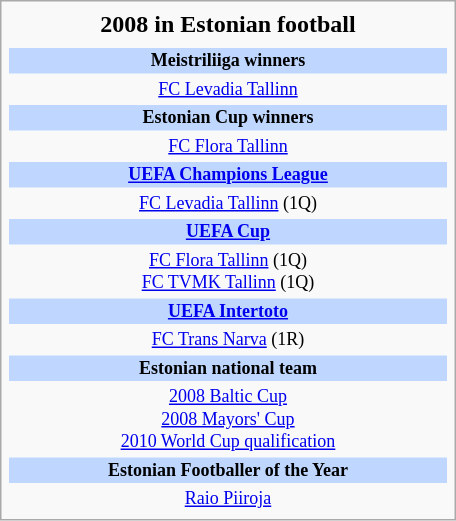<table class="infobox football" style="width: 19em; text-align: center;">
<tr>
<th style="font-size: 16px;">2008 in Estonian football</th>
</tr>
<tr>
<td style="font-size:12px;line-height:14px;"><span></span></td>
</tr>
<tr>
<td style="font-size:12px; background: #BFD7FF;"><strong>Meistriliiga winners</strong></td>
</tr>
<tr>
<td style="font-size:12px;"><a href='#'>FC Levadia Tallinn</a></td>
</tr>
<tr>
<td style="font-size:12px; background: #BFD7FF;"><strong>Estonian Cup winners</strong></td>
</tr>
<tr>
<td style="font-size:12px;"><a href='#'>FC Flora Tallinn</a></td>
</tr>
<tr>
<td style="font-size:12px; background: #BFD7FF;"><strong><a href='#'>UEFA Champions League</a></strong></td>
</tr>
<tr>
<td style="font-size:12px;"><a href='#'>FC Levadia Tallinn</a> (1Q)</td>
</tr>
<tr>
<td style="font-size:12px; background: #BFD7FF;"><strong><a href='#'>UEFA Cup</a></strong></td>
</tr>
<tr>
<td style="font-size:12px;"><a href='#'>FC Flora Tallinn</a> (1Q)<br> <a href='#'>FC TVMK Tallinn</a> (1Q)</td>
</tr>
<tr>
<td style="font-size:12px; background: #BFD7FF;"><strong><a href='#'>UEFA Intertoto</a></strong></td>
</tr>
<tr>
<td style="font-size:12px;"><a href='#'>FC Trans Narva</a> (1R)</td>
</tr>
<tr>
<td style="font-size:12px; background: #BFD7FF;"><strong>Estonian national team</strong></td>
</tr>
<tr>
<td style="font-size:12px;"><a href='#'>2008 Baltic Cup</a><br><a href='#'>2008 Mayors' Cup</a><br><a href='#'>2010 World Cup qualification</a></td>
</tr>
<tr>
<td colspan=3 style="font-size: 12px; background: #BFD7FF;"><strong>Estonian Footballer of the Year</strong></td>
</tr>
<tr>
<td colspan=3 style="font-size: 12px;"><a href='#'>Raio Piiroja</a></td>
</tr>
</table>
